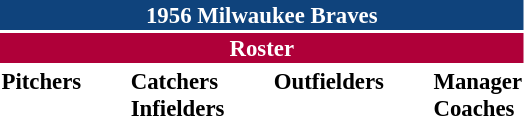<table class="toccolours" style="font-size: 95%;">
<tr>
<th colspan="10" style="background-color: #0f437c; color: white; text-align: center;">1956 Milwaukee Braves</th>
</tr>
<tr>
<td colspan="10" style="background-color: #af0039; color: white; text-align: center;"><strong>Roster</strong></td>
</tr>
<tr>
<td valign="top"><strong>Pitchers</strong><br>












</td>
<td width="25px"></td>
<td valign="top"><strong>Catchers</strong><br>



<strong>Infielders</strong>







</td>
<td width="25px"></td>
<td valign="top"><strong>Outfielders</strong><br>





</td>
<td width="25px"></td>
<td valign="top"><strong>Manager</strong><br>

<strong>Coaches</strong>



</td>
</tr>
</table>
